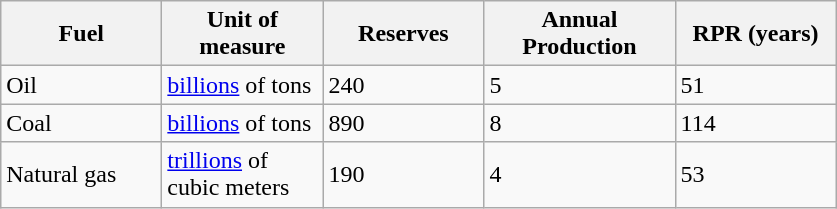<table class="wikitable">
<tr>
<th width=100 pts>Fuel</th>
<th width=100 pts>Unit of measure</th>
<th width=100 pts>Reserves</th>
<th width=120 pts>Annual Production</th>
<th width=100 pts>RPR (years)</th>
</tr>
<tr>
<td>Oil</td>
<td><a href='#'>billions</a> of tons</td>
<td>240</td>
<td>5</td>
<td>51</td>
</tr>
<tr>
<td>Coal</td>
<td><a href='#'>billions</a> of tons</td>
<td>890</td>
<td>8</td>
<td>114</td>
</tr>
<tr>
<td>Natural gas</td>
<td><a href='#'>trillions</a> of cubic meters</td>
<td>190</td>
<td>4</td>
<td>53</td>
</tr>
</table>
